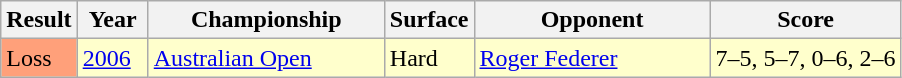<table class="sortable wikitable">
<tr>
<th style="width:40px">Result</th>
<th style="width:40px">Year</th>
<th style="width:150px">Championship</th>
<th style="width:50px">Surface</th>
<th style="width:150px">Opponent</th>
<th style="width:120px"  class="unsortable">Score</th>
</tr>
<tr style="background:#ffc;">
<td style="background:#ffa07a;">Loss</td>
<td><a href='#'>2006</a></td>
<td><a href='#'>Australian Open</a></td>
<td>Hard</td>
<td> <a href='#'>Roger Federer</a></td>
<td>7–5, 5–7, 0–6, 2–6</td>
</tr>
</table>
